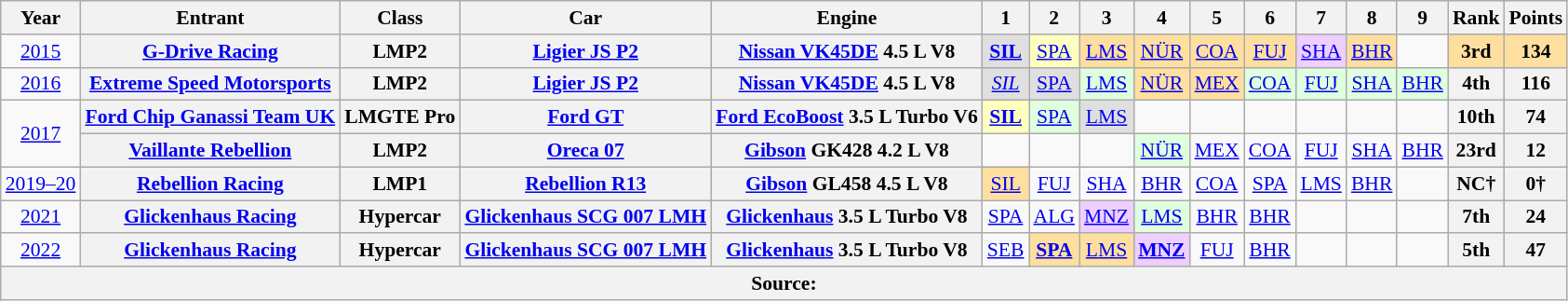<table class="wikitable" style="text-align:center; font-size:90%">
<tr>
<th>Year</th>
<th>Entrant</th>
<th>Class</th>
<th>Car</th>
<th>Engine</th>
<th>1</th>
<th>2</th>
<th>3</th>
<th>4</th>
<th>5</th>
<th>6</th>
<th>7</th>
<th>8</th>
<th>9</th>
<th>Rank</th>
<th>Points</th>
</tr>
<tr>
<td><a href='#'>2015</a></td>
<th><a href='#'>G-Drive Racing</a></th>
<th>LMP2</th>
<th><a href='#'>Ligier JS P2</a></th>
<th><a href='#'>Nissan VK45DE</a> 4.5 L V8</th>
<td style="background:#DFDFDF;"><strong><a href='#'>SIL</a></strong><br></td>
<td style="background:#FFFFBF;"><a href='#'>SPA</a><br></td>
<td style="background:#FFDF9F;"><a href='#'>LMS</a><br></td>
<td style="background:#FFDF9F;"><a href='#'>NÜR</a><br></td>
<td style="background:#FFDF9F;"><a href='#'>COA</a><br></td>
<td style="background:#FFDF9F;"><a href='#'>FUJ</a><br></td>
<td style="background:#EFCFFF;"><a href='#'>SHA</a><br></td>
<td style="background:#FFDF9F;"><a href='#'>BHR</a><br></td>
<td></td>
<th style="background:#FFDF9F;">3rd</th>
<th style="background:#FFDF9F;">134</th>
</tr>
<tr>
<td><a href='#'>2016</a></td>
<th><a href='#'>Extreme Speed Motorsports</a></th>
<th>LMP2</th>
<th><a href='#'>Ligier JS P2</a></th>
<th><a href='#'>Nissan VK45DE</a> 4.5 L V8</th>
<td style="background:#DFDFDF;"><em><a href='#'>SIL</a></em><br></td>
<td style="background:#DFDFDF;"><a href='#'>SPA</a><br></td>
<td style="background:#DFFFDF;"><a href='#'>LMS</a><br></td>
<td style="background:#FFDF9F;"><a href='#'>NÜR</a><br></td>
<td style="background:#FFDF9F;"><a href='#'>MEX</a><br></td>
<td style="background:#DFFFDF;"><a href='#'>COA</a><br></td>
<td style="background:#DFFFDF;"><a href='#'>FUJ</a><br></td>
<td style="background:#DFFFDF;"><a href='#'>SHA</a><br></td>
<td style="background:#DFFFDF;"><a href='#'>BHR</a><br></td>
<th>4th</th>
<th>116</th>
</tr>
<tr>
<td rowspan=2><a href='#'>2017</a></td>
<th><a href='#'>Ford Chip Ganassi Team UK</a></th>
<th>LMGTE Pro</th>
<th><a href='#'>Ford GT</a></th>
<th><a href='#'>Ford EcoBoost</a> 3.5 L Turbo V6</th>
<td style="background:#FFFFBF;"><strong><a href='#'>SIL</a></strong><br></td>
<td style="background:#DFFFDF;"><a href='#'>SPA</a><br></td>
<td style="background:#DFDFDF;"><a href='#'>LMS</a><br></td>
<td></td>
<td></td>
<td></td>
<td></td>
<td></td>
<td></td>
<th>10th</th>
<th>74</th>
</tr>
<tr>
<th><a href='#'>Vaillante Rebellion</a></th>
<th>LMP2</th>
<th><a href='#'>Oreca 07</a></th>
<th><a href='#'>Gibson</a> GK428 4.2 L V8</th>
<td></td>
<td></td>
<td></td>
<td style="background:#DFFFDF;"><a href='#'>NÜR</a><br></td>
<td><a href='#'>MEX</a></td>
<td><a href='#'>COA</a></td>
<td><a href='#'>FUJ</a></td>
<td><a href='#'>SHA</a></td>
<td><a href='#'>BHR</a></td>
<th>23rd</th>
<th>12</th>
</tr>
<tr>
<td><a href='#'>2019–20</a></td>
<th><a href='#'>Rebellion Racing</a></th>
<th>LMP1</th>
<th><a href='#'>Rebellion R13</a></th>
<th><a href='#'>Gibson</a> GL458 4.5 L V8</th>
<td style="background:#FFDF9F;"><a href='#'>SIL</a><br></td>
<td><a href='#'>FUJ</a></td>
<td><a href='#'>SHA</a></td>
<td><a href='#'>BHR</a></td>
<td><a href='#'>COA</a></td>
<td><a href='#'>SPA</a></td>
<td><a href='#'>LMS</a></td>
<td><a href='#'>BHR</a></td>
<td></td>
<th>NC†</th>
<th>0†</th>
</tr>
<tr>
<td><a href='#'>2021</a></td>
<th><a href='#'>Glickenhaus Racing</a></th>
<th>Hypercar</th>
<th><a href='#'>Glickenhaus SCG 007 LMH</a></th>
<th><a href='#'>Glickenhaus</a> 3.5 L Turbo V8</th>
<td><a href='#'>SPA</a></td>
<td><a href='#'>ALG</a></td>
<td style="background:#EFCFFF;"><a href='#'>MNZ</a><br></td>
<td style="background:#DFFFDF;"><a href='#'>LMS</a><br></td>
<td><a href='#'>BHR</a></td>
<td><a href='#'>BHR</a></td>
<td></td>
<td></td>
<td></td>
<th>7th</th>
<th>24</th>
</tr>
<tr>
<td><a href='#'>2022</a></td>
<th><a href='#'>Glickenhaus Racing</a></th>
<th>Hypercar</th>
<th><a href='#'>Glickenhaus SCG 007 LMH</a></th>
<th><a href='#'>Glickenhaus</a> 3.5 L Turbo V8</th>
<td><a href='#'>SEB</a></td>
<td style="background:#FFDF9F;"><strong><a href='#'>SPA</a></strong><br></td>
<td style="background:#FFDF9F;"><a href='#'>LMS</a><br></td>
<td style="background:#EFCFFF;"><strong><a href='#'>MNZ</a></strong><br></td>
<td><a href='#'>FUJ</a></td>
<td><a href='#'>BHR</a></td>
<td></td>
<td></td>
<td></td>
<th>5th</th>
<th>47</th>
</tr>
<tr>
<th colspan="16">Source:</th>
</tr>
</table>
